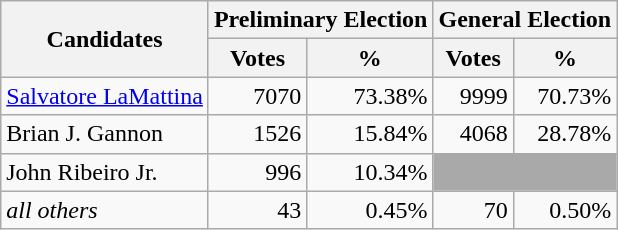<table class=wikitable>
<tr>
<th colspan=1 rowspan=2><strong>Candidates</strong></th>
<th colspan=2><strong>Preliminary Election</strong></th>
<th colspan=2><strong>General Election</strong></th>
</tr>
<tr>
<th>Votes</th>
<th>%</th>
<th>Votes</th>
<th>%</th>
</tr>
<tr>
<td><a href='#'>Salvatore LaMattina</a></td>
<td align="right">7070</td>
<td align="right">73.38%</td>
<td align="right">9999</td>
<td align="right">70.73%</td>
</tr>
<tr>
<td>Brian J. Gannon</td>
<td align="right">1526</td>
<td align="right">15.84%</td>
<td align="right">4068</td>
<td align="right">28.78%</td>
</tr>
<tr>
<td>John Ribeiro Jr.</td>
<td align="right">996</td>
<td align="right">10.34%</td>
<td colspan=2 bgcolor=darkgray> </td>
</tr>
<tr>
<td><em>all others</em></td>
<td align="right">43</td>
<td align="right">0.45%</td>
<td align="right">70</td>
<td align="right">0.50%</td>
</tr>
</table>
